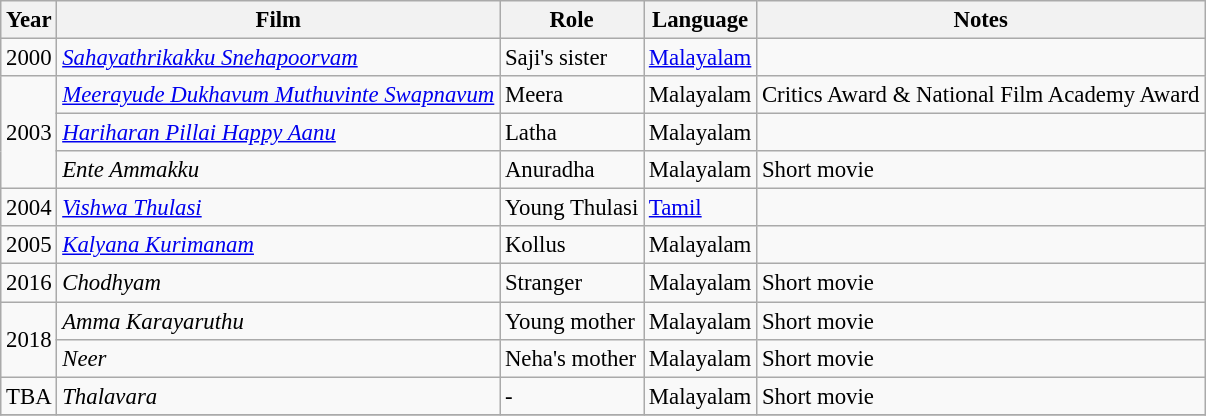<table class="wikitable" style="font-size: 95%;">
<tr>
<th>Year</th>
<th>Film</th>
<th>Role</th>
<th>Language</th>
<th>Notes</th>
</tr>
<tr>
<td rowspan="1">2000</td>
<td><em><a href='#'>Sahayathrikakku Snehapoorvam</a></em></td>
<td>Saji's sister</td>
<td><a href='#'>Malayalam</a></td>
<td></td>
</tr>
<tr>
<td rowspan="3">2003</td>
<td><em><a href='#'>Meerayude Dukhavum Muthuvinte Swapnavum</a></em></td>
<td>Meera</td>
<td>Malayalam</td>
<td>Critics Award & National Film Academy Award</td>
</tr>
<tr>
<td><em><a href='#'>Hariharan Pillai Happy Aanu</a></em></td>
<td>Latha</td>
<td>Malayalam</td>
<td></td>
</tr>
<tr>
<td><em>Ente Ammakku</em></td>
<td>Anuradha</td>
<td>Malayalam</td>
<td>Short movie</td>
</tr>
<tr>
<td rowspan="1">2004</td>
<td><em><a href='#'>Vishwa Thulasi</a></em></td>
<td>Young Thulasi</td>
<td><a href='#'>Tamil</a></td>
<td></td>
</tr>
<tr>
<td rowspan="1">2005</td>
<td><em><a href='#'>Kalyana Kurimanam</a></em></td>
<td>Kollus</td>
<td>Malayalam</td>
<td></td>
</tr>
<tr>
<td rowspan="1">2016</td>
<td><em>Chodhyam</em></td>
<td>Stranger</td>
<td>Malayalam</td>
<td>Short movie</td>
</tr>
<tr>
<td rowspan="2">2018</td>
<td><em>Amma Karayaruthu</em></td>
<td>Young mother</td>
<td>Malayalam</td>
<td>Short movie</td>
</tr>
<tr>
<td><em>Neer</em></td>
<td>Neha's mother</td>
<td>Malayalam</td>
<td>Short movie</td>
</tr>
<tr>
<td rowspan="1">TBA</td>
<td><em>Thalavara</em></td>
<td>-</td>
<td>Malayalam</td>
<td>Short movie</td>
</tr>
<tr>
</tr>
</table>
